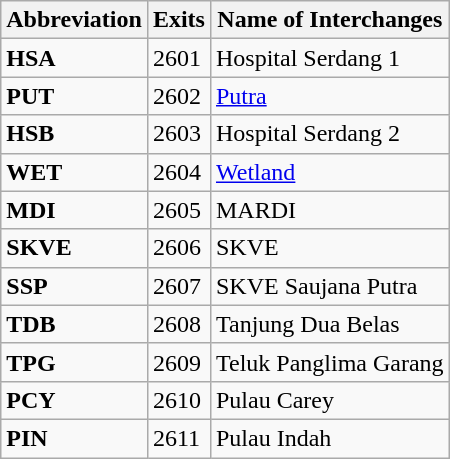<table class=wikitable>
<tr>
<th>Abbreviation</th>
<th>Exits</th>
<th>Name of Interchanges</th>
</tr>
<tr>
<td><strong>HSA</strong></td>
<td>2601</td>
<td>Hospital Serdang 1</td>
</tr>
<tr>
<td><strong>PUT</strong></td>
<td>2602</td>
<td><a href='#'>Putra</a></td>
</tr>
<tr>
<td><strong>HSB</strong></td>
<td>2603</td>
<td>Hospital Serdang 2</td>
</tr>
<tr>
<td><strong>WET</strong></td>
<td>2604</td>
<td><a href='#'>Wetland</a></td>
</tr>
<tr>
<td><strong>MDI</strong></td>
<td>2605</td>
<td>MARDI</td>
</tr>
<tr>
<td><strong>SKVE</strong></td>
<td>2606</td>
<td>SKVE</td>
</tr>
<tr>
<td><strong>SSP</strong></td>
<td>2607</td>
<td>SKVE Saujana Putra</td>
</tr>
<tr>
<td><strong>TDB</strong></td>
<td>2608</td>
<td>Tanjung Dua Belas</td>
</tr>
<tr>
<td><strong>TPG</strong></td>
<td>2609</td>
<td>Teluk Panglima Garang</td>
</tr>
<tr>
<td><strong>PCY</strong></td>
<td>2610</td>
<td>Pulau Carey</td>
</tr>
<tr>
<td><strong>PIN</strong></td>
<td>2611</td>
<td>Pulau Indah</td>
</tr>
</table>
